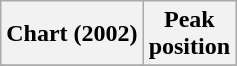<table class="wikitable sortable plainrowheaders" style="text-align:center">
<tr>
<th scope="col">Chart (2002)</th>
<th scope="col">Peak<br> position</th>
</tr>
<tr>
</tr>
</table>
